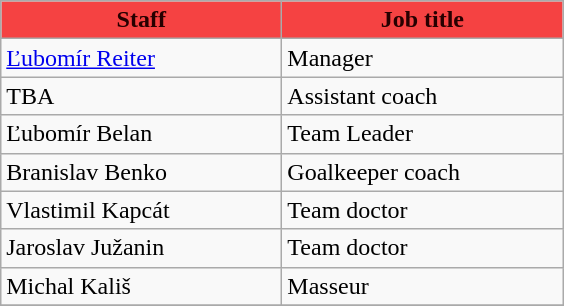<table class="wikitable">
<tr>
<th style="color:#270000; background:#f54242;" width=180>Staff</th>
<th style="color:#270000; background:#f54242;" width=180>Job title</th>
</tr>
<tr>
<td> <a href='#'>Ľubomír Reiter</a></td>
<td>Manager</td>
</tr>
<tr>
<td>TBA</td>
<td>Assistant coach</td>
</tr>
<tr>
<td> Ľubomír Belan</td>
<td>Team Leader</td>
</tr>
<tr>
<td> Branislav Benko</td>
<td>Goalkeeper coach</td>
</tr>
<tr>
<td> Vlastimil Kapcát</td>
<td>Team doctor</td>
</tr>
<tr>
<td> Jaroslav Južanin</td>
<td>Team doctor</td>
</tr>
<tr>
<td> Michal Kališ</td>
<td>Masseur</td>
</tr>
<tr>
</tr>
</table>
